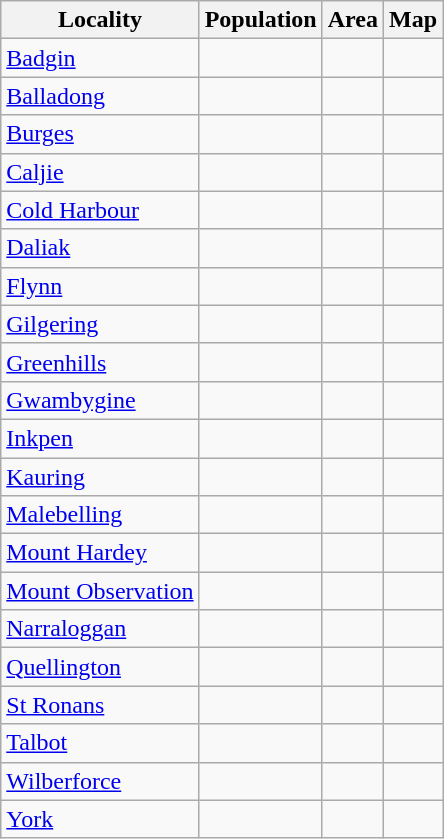<table class="wikitable sortable">
<tr>
<th>Locality</th>
<th data-sort-type=number>Population</th>
<th data-sort-type=number>Area</th>
<th>Map</th>
</tr>
<tr>
<td><a href='#'>Badgin</a></td>
<td></td>
<td></td>
<td></td>
</tr>
<tr>
<td><a href='#'>Balladong</a></td>
<td></td>
<td></td>
<td></td>
</tr>
<tr>
<td><a href='#'>Burges</a></td>
<td></td>
<td></td>
<td></td>
</tr>
<tr>
<td><a href='#'>Caljie</a></td>
<td></td>
<td></td>
<td></td>
</tr>
<tr>
<td><a href='#'>Cold Harbour</a></td>
<td></td>
<td></td>
<td></td>
</tr>
<tr>
<td><a href='#'>Daliak</a></td>
<td></td>
<td></td>
<td></td>
</tr>
<tr>
<td><a href='#'>Flynn</a></td>
<td></td>
<td></td>
<td></td>
</tr>
<tr>
<td><a href='#'>Gilgering</a></td>
<td></td>
<td></td>
<td></td>
</tr>
<tr>
<td><a href='#'>Greenhills</a></td>
<td></td>
<td></td>
<td></td>
</tr>
<tr>
<td><a href='#'>Gwambygine</a></td>
<td></td>
<td></td>
<td></td>
</tr>
<tr>
<td><a href='#'>Inkpen</a></td>
<td></td>
<td></td>
<td></td>
</tr>
<tr>
<td><a href='#'>Kauring</a></td>
<td></td>
<td></td>
<td></td>
</tr>
<tr>
<td><a href='#'>Malebelling</a></td>
<td></td>
<td></td>
<td></td>
</tr>
<tr>
<td><a href='#'>Mount Hardey</a></td>
<td></td>
<td></td>
<td></td>
</tr>
<tr>
<td><a href='#'>Mount Observation</a></td>
<td></td>
<td></td>
<td></td>
</tr>
<tr>
<td><a href='#'>Narraloggan</a></td>
<td></td>
<td></td>
<td></td>
</tr>
<tr>
<td><a href='#'>Quellington</a></td>
<td></td>
<td></td>
<td></td>
</tr>
<tr>
<td><a href='#'>St Ronans</a></td>
<td></td>
<td></td>
<td></td>
</tr>
<tr>
<td><a href='#'>Talbot</a></td>
<td></td>
<td></td>
<td></td>
</tr>
<tr>
<td><a href='#'>Wilberforce</a></td>
<td></td>
<td></td>
<td></td>
</tr>
<tr>
<td><a href='#'>York</a></td>
<td></td>
<td></td>
<td></td>
</tr>
</table>
